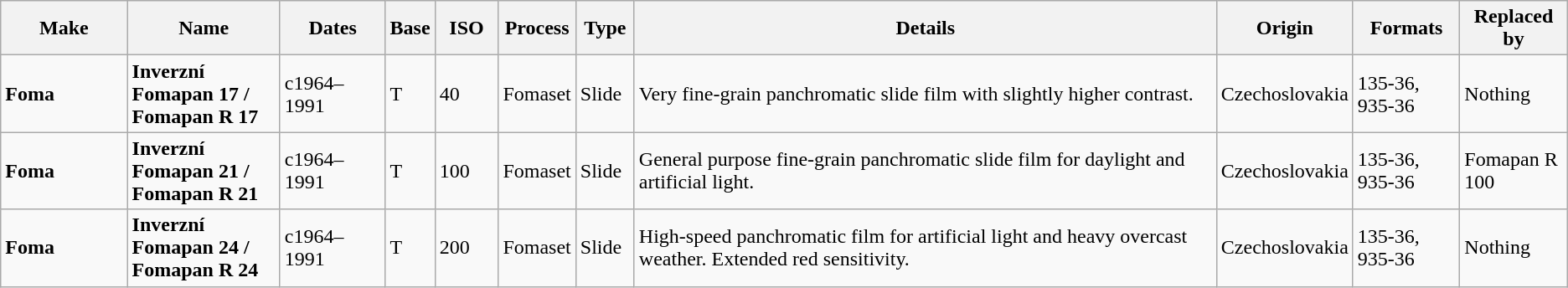<table class="wikitable">
<tr>
<th scope="col" style="width: 100px;">Make</th>
<th scope="col" style="width: 120px;">Name</th>
<th scope="col" style="width: 80px;">Dates</th>
<th scope="col" style="width: 30px;">Base</th>
<th scope="col" style="width: 45px;">ISO</th>
<th scope="col" style="width: 40px;">Process</th>
<th scope="col" style="width: 40px;">Type</th>
<th scope="col" style="width: 500px;">Details</th>
<th scope="col" style="width: 60px;">Origin</th>
<th scope="col" style="width: 80px;">Formats</th>
<th scope="col" style="width: 80px;">Replaced by</th>
</tr>
<tr>
<td><strong>Foma</strong></td>
<td><strong>Inverzní Fomapan 17 / Fomapan R 17</strong></td>
<td>c1964–1991</td>
<td>T</td>
<td>40</td>
<td>Fomaset</td>
<td>Slide</td>
<td>Very fine-grain panchromatic slide film with slightly higher contrast.</td>
<td>Czechoslovakia</td>
<td>135-36, 935-36</td>
<td>Nothing</td>
</tr>
<tr>
<td><strong>Foma</strong></td>
<td><strong>Inverzní Fomapan 21 / Fomapan R 21</strong></td>
<td>c1964–1991</td>
<td>T</td>
<td>100</td>
<td>Fomaset</td>
<td>Slide</td>
<td>General purpose fine-grain panchromatic slide film for daylight and artificial light.</td>
<td>Czechoslovakia</td>
<td>135-36, 935-36</td>
<td>Fomapan R 100</td>
</tr>
<tr>
<td><strong>Foma</strong></td>
<td><strong>Inverzní Fomapan 24 / Fomapan R 24</strong></td>
<td>c1964–1991</td>
<td>T</td>
<td>200</td>
<td>Fomaset</td>
<td>Slide</td>
<td>High-speed panchromatic film for artificial light and heavy overcast weather. Extended red sensitivity.</td>
<td>Czechoslovakia</td>
<td>135-36, 935-36</td>
<td>Nothing</td>
</tr>
</table>
